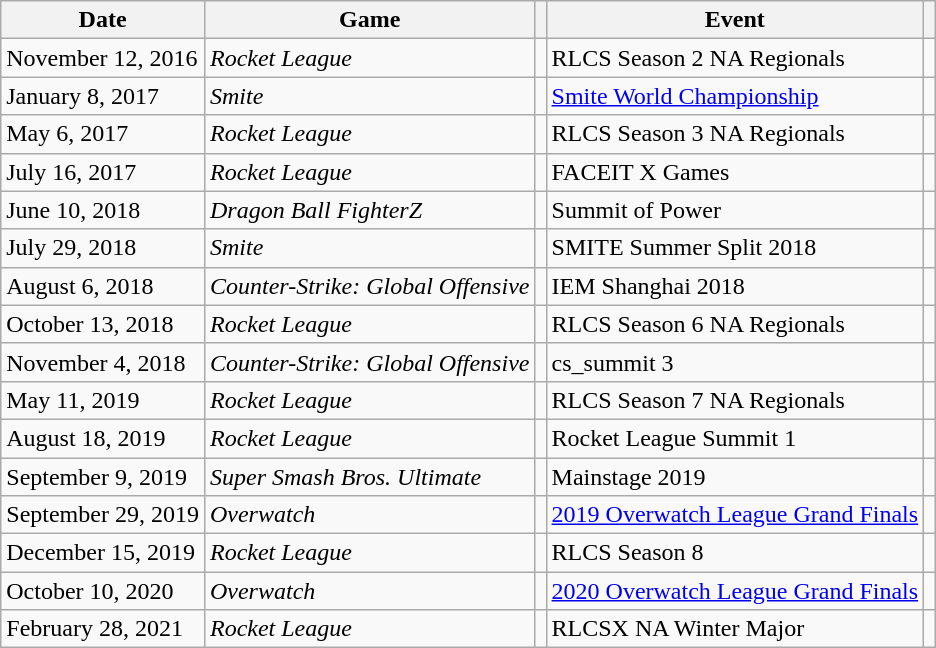<table class="wikitable sortable">
<tr>
<th>Date</th>
<th>Game</th>
<th></th>
<th>Event</th>
<th class=unsortable></th>
</tr>
<tr>
<td>November 12, 2016</td>
<td><em>Rocket League</em></td>
<td></td>
<td>RLCS Season 2 NA Regionals</td>
<td></td>
</tr>
<tr>
<td>January 8, 2017</td>
<td><em>Smite</em></td>
<td></td>
<td><a href='#'>Smite World Championship</a></td>
<td></td>
</tr>
<tr>
<td>May 6, 2017</td>
<td><em>Rocket League</em></td>
<td></td>
<td>RLCS Season 3 NA Regionals</td>
<td></td>
</tr>
<tr>
<td>July 16, 2017</td>
<td><em>Rocket League</em></td>
<td></td>
<td>FACEIT X Games</td>
<td></td>
</tr>
<tr>
<td>June 10, 2018</td>
<td><em>Dragon Ball FighterZ</em></td>
<td></td>
<td>Summit of Power</td>
<td></td>
</tr>
<tr>
<td>July 29, 2018</td>
<td><em>Smite</em></td>
<td></td>
<td>SMITE Summer Split 2018</td>
<td></td>
</tr>
<tr>
<td>August 6, 2018</td>
<td><em>Counter-Strike: Global Offensive</em></td>
<td></td>
<td>IEM Shanghai 2018</td>
<td></td>
</tr>
<tr>
<td>October 13, 2018</td>
<td><em>Rocket League</em></td>
<td></td>
<td>RLCS Season 6 NA Regionals</td>
<td></td>
</tr>
<tr>
<td>November 4, 2018</td>
<td><em>Counter-Strike: Global Offensive</em></td>
<td></td>
<td>cs_summit 3</td>
<td></td>
</tr>
<tr>
<td>May 11, 2019</td>
<td><em>Rocket League</em></td>
<td></td>
<td>RLCS Season 7 NA Regionals</td>
<td></td>
</tr>
<tr>
<td>August 18, 2019</td>
<td><em>Rocket League</em></td>
<td></td>
<td>Rocket League Summit 1</td>
<td></td>
</tr>
<tr>
<td>September 9, 2019</td>
<td><em>Super Smash Bros. Ultimate</em></td>
<td></td>
<td>Mainstage 2019</td>
<td></td>
</tr>
<tr>
<td>September 29, 2019</td>
<td><em>Overwatch</em></td>
<td></td>
<td><a href='#'>2019 Overwatch League Grand Finals</a></td>
<td></td>
</tr>
<tr>
<td>December 15, 2019</td>
<td><em>Rocket League</em></td>
<td></td>
<td>RLCS Season 8</td>
<td></td>
</tr>
<tr>
<td>October 10, 2020</td>
<td><em>Overwatch</em></td>
<td></td>
<td><a href='#'>2020 Overwatch League Grand Finals</a></td>
<td></td>
</tr>
<tr>
<td>February 28, 2021</td>
<td><em>Rocket League</em></td>
<td></td>
<td>RLCSX NA Winter Major</td>
<td></td>
</tr>
</table>
